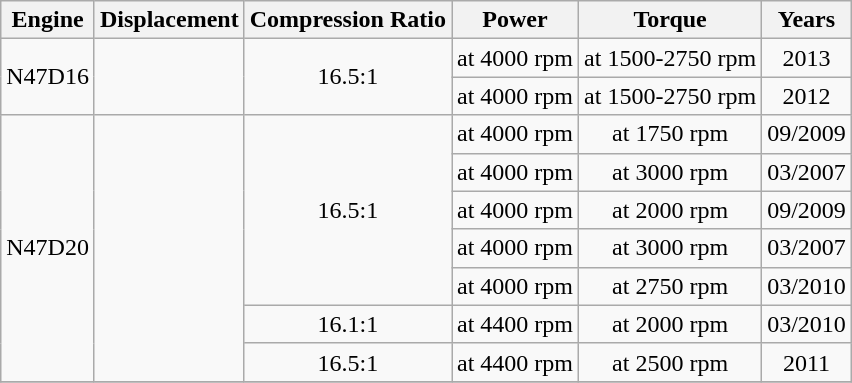<table class="wikitable sortable" style="text-align: center;">
<tr>
<th>Engine</th>
<th>Displacement</th>
<th><strong>Compression Ratio</strong></th>
<th>Power</th>
<th>Torque</th>
<th>Years</th>
</tr>
<tr>
<td rowspan="2">N47D16</td>
<td rowspan="2"></td>
<td rowspan="2">16.5:1</td>
<td> at 4000 rpm</td>
<td> at 1500-2750 rpm</td>
<td>2013</td>
</tr>
<tr>
<td> at 4000 rpm</td>
<td> at 1500-2750 rpm</td>
<td>2012</td>
</tr>
<tr>
<td rowspan="7">N47D20</td>
<td rowspan="7"></td>
<td rowspan="5">16.5:1</td>
<td> at 4000 rpm</td>
<td> at 1750 rpm</td>
<td>09/2009</td>
</tr>
<tr>
<td> at 4000 rpm</td>
<td> at 3000 rpm</td>
<td>03/2007</td>
</tr>
<tr>
<td> at 4000 rpm</td>
<td> at 2000 rpm</td>
<td>09/2009</td>
</tr>
<tr>
<td> at 4000 rpm</td>
<td> at 3000 rpm</td>
<td>03/2007</td>
</tr>
<tr>
<td> at 4000 rpm</td>
<td> at 2750 rpm</td>
<td>03/2010</td>
</tr>
<tr>
<td>16.1:1</td>
<td> at 4400 rpm</td>
<td> at 2000 rpm</td>
<td>03/2010</td>
</tr>
<tr>
<td>16.5:1</td>
<td> at 4400 rpm</td>
<td> at 2500 rpm</td>
<td>2011</td>
</tr>
<tr>
</tr>
</table>
